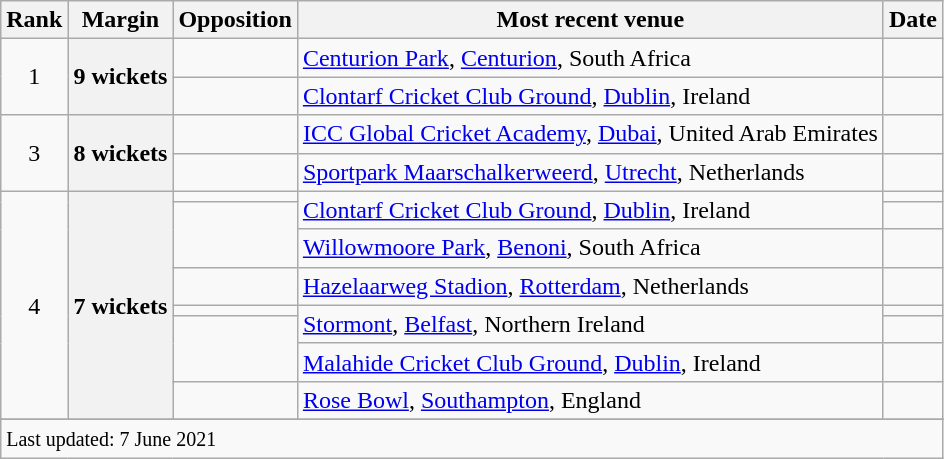<table class="wikitable plainrowheaders sortable">
<tr>
<th scope=col>Rank</th>
<th scope=col>Margin</th>
<th scope=col>Opposition</th>
<th scope=col>Most recent venue</th>
<th scope=col>Date</th>
</tr>
<tr>
<td align=center rowspan=2>1</td>
<th scope=row style=text-align:center rowspan=2>9 wickets</th>
<td></td>
<td><a href='#'>Centurion Park</a>, <a href='#'>Centurion</a>, South Africa</td>
<td></td>
</tr>
<tr>
<td></td>
<td><a href='#'>Clontarf Cricket Club Ground</a>, <a href='#'>Dublin</a>, Ireland</td>
<td></td>
</tr>
<tr>
<td align=center rowspan=2>3</td>
<th scope=row style=text-align:center rowspan=2>8 wickets</th>
<td></td>
<td><a href='#'>ICC Global Cricket Academy</a>, <a href='#'>Dubai</a>, United Arab Emirates</td>
<td></td>
</tr>
<tr>
<td></td>
<td><a href='#'>Sportpark Maarschalkerweerd</a>, <a href='#'>Utrecht</a>, Netherlands</td>
<td></td>
</tr>
<tr>
<td align=center rowspan=8>4</td>
<th scope=row style=text-align:center rowspan=8>7 wickets</th>
<td></td>
<td rowspan=2><a href='#'>Clontarf Cricket Club Ground</a>, <a href='#'>Dublin</a>, Ireland</td>
<td></td>
</tr>
<tr>
<td rowspan=2></td>
<td></td>
</tr>
<tr>
<td><a href='#'>Willowmoore Park</a>, <a href='#'>Benoni</a>, South Africa</td>
<td></td>
</tr>
<tr>
<td></td>
<td><a href='#'>Hazelaarweg Stadion</a>, <a href='#'>Rotterdam</a>, Netherlands</td>
<td></td>
</tr>
<tr>
<td></td>
<td rowspan=2><a href='#'>Stormont</a>, <a href='#'>Belfast</a>, Northern Ireland</td>
<td></td>
</tr>
<tr>
<td rowspan=2></td>
<td></td>
</tr>
<tr>
<td><a href='#'>Malahide Cricket Club Ground</a>, <a href='#'>Dublin</a>, Ireland</td>
<td></td>
</tr>
<tr>
<td></td>
<td><a href='#'>Rose Bowl</a>, <a href='#'>Southampton</a>, England</td>
<td></td>
</tr>
<tr>
</tr>
<tr class=sortbottom>
<td colspan=5><small>Last updated: 7 June 2021</small></td>
</tr>
</table>
